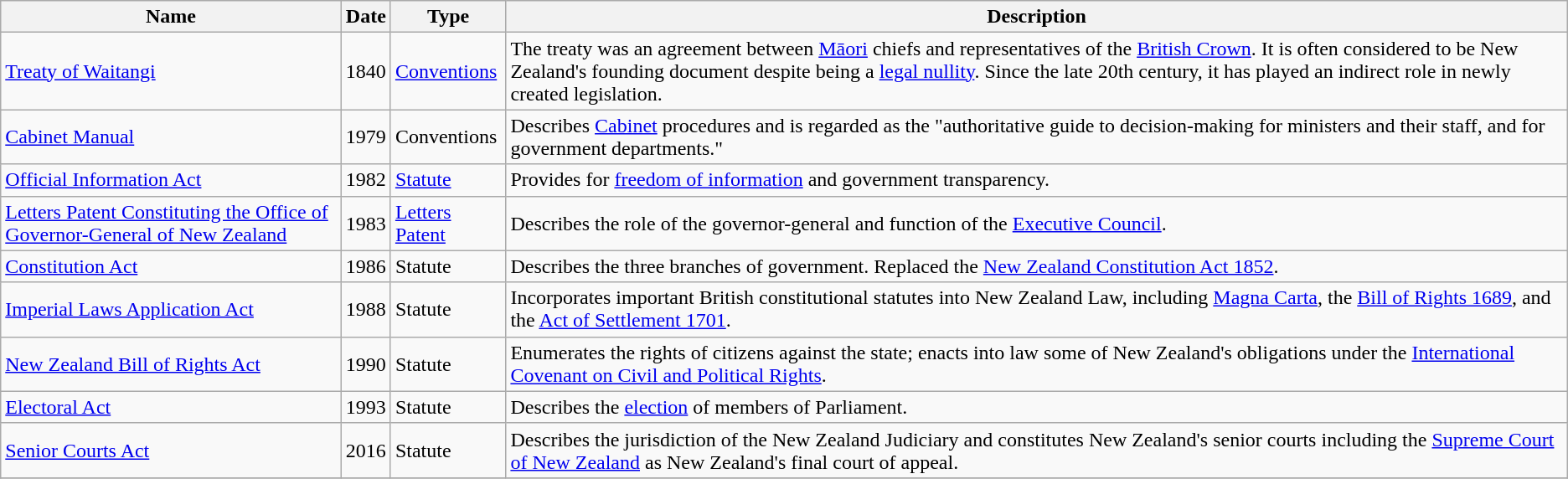<table class="wikitable sortable data-sort-type=date">
<tr>
<th>Name</th>
<th>Date</th>
<th>Type</th>
<th>Description</th>
</tr>
<tr>
<td><a href='#'>Treaty of Waitangi</a></td>
<td>1840</td>
<td><a href='#'>Conventions</a></td>
<td>The treaty was an agreement between <a href='#'>Māori</a> chiefs and representatives of the <a href='#'>British Crown</a>. It is often considered to be New Zealand's founding document despite being a <a href='#'>legal nullity</a>. Since the late 20th century, it has played an indirect role in newly created legislation.</td>
</tr>
<tr>
<td><a href='#'>Cabinet Manual</a></td>
<td>1979</td>
<td>Conventions</td>
<td>Describes <a href='#'>Cabinet</a> procedures and is regarded as the "authoritative guide to decision-making for ministers and their staff, and for government departments."</td>
</tr>
<tr>
<td><a href='#'>Official Information Act</a></td>
<td>1982</td>
<td><a href='#'>Statute</a></td>
<td>Provides for <a href='#'>freedom of information</a> and government transparency.</td>
</tr>
<tr>
<td><a href='#'>Letters Patent Constituting the Office of Governor-General of New Zealand</a></td>
<td>1983</td>
<td><a href='#'>Letters Patent</a></td>
<td>Describes the role of the governor-general and function of the <a href='#'>Executive Council</a>.</td>
</tr>
<tr>
<td><a href='#'>Constitution Act</a></td>
<td>1986</td>
<td>Statute</td>
<td>Describes the three branches of government. Replaced the <a href='#'>New Zealand Constitution Act 1852</a>.</td>
</tr>
<tr>
<td><a href='#'>Imperial Laws Application Act</a></td>
<td>1988</td>
<td>Statute</td>
<td>Incorporates important British constitutional statutes into New Zealand Law, including <a href='#'>Magna Carta</a>, the <a href='#'>Bill of Rights 1689</a>, and the <a href='#'>Act of Settlement 1701</a>.</td>
</tr>
<tr>
<td><a href='#'>New Zealand Bill of Rights Act</a></td>
<td>1990</td>
<td>Statute</td>
<td>Enumerates the rights of citizens against the state; enacts into law some of New Zealand's obligations under the <a href='#'>International Covenant on Civil and Political Rights</a>.</td>
</tr>
<tr>
<td><a href='#'>Electoral Act</a></td>
<td>1993</td>
<td>Statute</td>
<td>Describes the <a href='#'>election</a> of members of Parliament.</td>
</tr>
<tr>
<td><a href='#'>Senior Courts Act</a></td>
<td>2016</td>
<td>Statute</td>
<td>Describes the jurisdiction of the New Zealand Judiciary and constitutes New Zealand's senior courts including the <a href='#'>Supreme Court of New Zealand</a> as New Zealand's final court of appeal.</td>
</tr>
<tr>
</tr>
</table>
